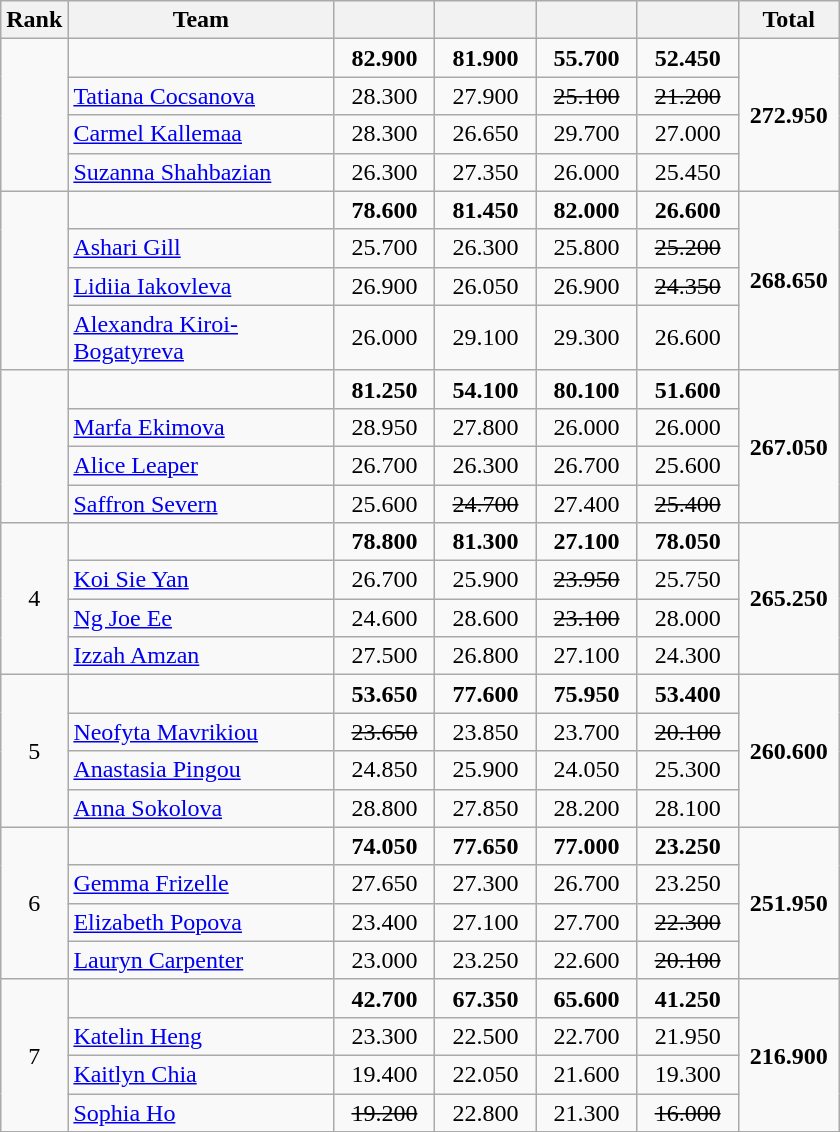<table class="wikitable sortable" style="text-align:center; font-size:100%">
<tr>
<th scope="col" style="width:20px;">Rank</th>
<th !scope="col" style="width:170px;">Team</th>
<th !scope="col" style="width:60px;"></th>
<th !scope="col" style="width:60px;"></th>
<th !scope="col" style="width:60px;"></th>
<th !scope="col" style="width:60px;"></th>
<th !scope="col" style="width:60px;">Total</th>
</tr>
<tr>
<td rowspan=4></td>
<td style="text-align:left;"></td>
<td><strong>82.900</strong></td>
<td><strong>81.900</strong></td>
<td><strong>55.700</strong></td>
<td><strong>52.450</strong></td>
<td rowspan=4><strong>272.950</strong></td>
</tr>
<tr>
<td style="text-align:left;"><a href='#'>Tatiana Cocsanova</a></td>
<td>28.300</td>
<td>27.900</td>
<td><s>25.100</s></td>
<td><s>21.200</s></td>
</tr>
<tr>
<td style="text-align:left;"><a href='#'>Carmel Kallemaa</a></td>
<td>28.300</td>
<td>26.650</td>
<td>29.700</td>
<td>27.000</td>
</tr>
<tr>
<td style="text-align:left;"><a href='#'>Suzanna Shahbazian</a></td>
<td>26.300</td>
<td>27.350</td>
<td>26.000</td>
<td>25.450</td>
</tr>
<tr>
<td rowspan=4></td>
<td style="text-align:left;"></td>
<td><strong>78.600</strong></td>
<td><strong>81.450</strong></td>
<td><strong>82.000</strong></td>
<td><strong>26.600</strong></td>
<td rowspan=4><strong>268.650</strong></td>
</tr>
<tr>
<td style="text-align:left;"><a href='#'>Ashari Gill</a></td>
<td>25.700</td>
<td>26.300</td>
<td>25.800</td>
<td><s>25.200</s></td>
</tr>
<tr>
<td style="text-align:left;"><a href='#'>Lidiia Iakovleva</a></td>
<td>26.900</td>
<td>26.050</td>
<td>26.900</td>
<td><s>24.350</s></td>
</tr>
<tr>
<td style="text-align:left;"><a href='#'>Alexandra Kiroi-Bogatyreva</a></td>
<td>26.000</td>
<td>29.100</td>
<td>29.300</td>
<td>26.600</td>
</tr>
<tr>
<td rowspan=4></td>
<td style="text-align:left;"></td>
<td><strong>81.250</strong></td>
<td><strong>54.100</strong></td>
<td><strong>80.100</strong></td>
<td><strong>51.600</strong></td>
<td rowspan=4><strong>267.050</strong></td>
</tr>
<tr>
<td style="text-align:left;"><a href='#'>Marfa Ekimova</a></td>
<td>28.950</td>
<td>27.800</td>
<td>26.000</td>
<td>26.000</td>
</tr>
<tr>
<td style="text-align:left;"><a href='#'>Alice Leaper</a></td>
<td>26.700</td>
<td>26.300</td>
<td>26.700</td>
<td>25.600</td>
</tr>
<tr>
<td style="text-align:left;"><a href='#'>Saffron Severn</a></td>
<td>25.600</td>
<td><s>24.700</s></td>
<td>27.400</td>
<td><s>25.400</s></td>
</tr>
<tr>
<td rowspan=4>4</td>
<td style="text-align:left;"></td>
<td><strong>78.800</strong></td>
<td><strong>81.300</strong></td>
<td><strong>27.100</strong></td>
<td><strong>78.050</strong></td>
<td rowspan=4><strong>265.250</strong></td>
</tr>
<tr>
<td style="text-align:left;"><a href='#'>Koi Sie Yan</a></td>
<td>26.700</td>
<td>25.900</td>
<td><s>23.950</s></td>
<td>25.750</td>
</tr>
<tr>
<td style="text-align:left;"><a href='#'>Ng Joe Ee</a></td>
<td>24.600</td>
<td>28.600</td>
<td><s>23.100</s></td>
<td>28.000</td>
</tr>
<tr>
<td style="text-align:left;"><a href='#'>Izzah Amzan</a></td>
<td>27.500</td>
<td>26.800</td>
<td>27.100</td>
<td>24.300</td>
</tr>
<tr>
<td rowspan=4>5</td>
<td style="text-align:left;"></td>
<td><strong>53.650</strong></td>
<td><strong>77.600</strong></td>
<td><strong>75.950</strong></td>
<td><strong>53.400</strong></td>
<td rowspan=4><strong>260.600</strong></td>
</tr>
<tr>
<td style="text-align:left;"><a href='#'>Neofyta Mavrikiou</a></td>
<td><s>23.650</s></td>
<td>23.850</td>
<td>23.700</td>
<td><s>20.100</s></td>
</tr>
<tr>
<td style="text-align:left;"><a href='#'>Anastasia Pingou</a></td>
<td>24.850</td>
<td>25.900</td>
<td>24.050</td>
<td>25.300</td>
</tr>
<tr>
<td style="text-align:left;"><a href='#'>Anna Sokolova</a></td>
<td>28.800</td>
<td>27.850</td>
<td>28.200</td>
<td>28.100</td>
</tr>
<tr>
<td rowspan=4>6</td>
<td style="text-align:left;"></td>
<td><strong>74.050</strong></td>
<td><strong>77.650</strong></td>
<td><strong>77.000</strong></td>
<td><strong>23.250</strong></td>
<td rowspan=4><strong>251.950</strong></td>
</tr>
<tr>
<td style="text-align:left;"><a href='#'>Gemma Frizelle</a></td>
<td>27.650</td>
<td>27.300</td>
<td>26.700</td>
<td>23.250</td>
</tr>
<tr>
<td style="text-align:left;"><a href='#'>Elizabeth Popova</a></td>
<td>23.400</td>
<td>27.100</td>
<td>27.700</td>
<td><s>22.300</s></td>
</tr>
<tr>
<td style="text-align:left;"><a href='#'>Lauryn Carpenter</a></td>
<td>23.000</td>
<td>23.250</td>
<td>22.600</td>
<td><s>20.100</s></td>
</tr>
<tr>
<td rowspan=4>7</td>
<td style="text-align:left;"></td>
<td><strong>42.700</strong></td>
<td><strong>67.350</strong></td>
<td><strong>65.600</strong></td>
<td><strong>41.250</strong></td>
<td rowspan=4><strong>216.900</strong></td>
</tr>
<tr>
<td style="text-align:left;"><a href='#'>Katelin Heng</a></td>
<td>23.300</td>
<td>22.500</td>
<td>22.700</td>
<td>21.950</td>
</tr>
<tr>
<td style="text-align:left;"><a href='#'>Kaitlyn Chia</a></td>
<td>19.400</td>
<td>22.050</td>
<td>21.600</td>
<td>19.300</td>
</tr>
<tr>
<td style="text-align:left;"><a href='#'>Sophia Ho</a></td>
<td><s>19.200</s></td>
<td>22.800</td>
<td>21.300</td>
<td><s>16.000</s></td>
</tr>
</table>
